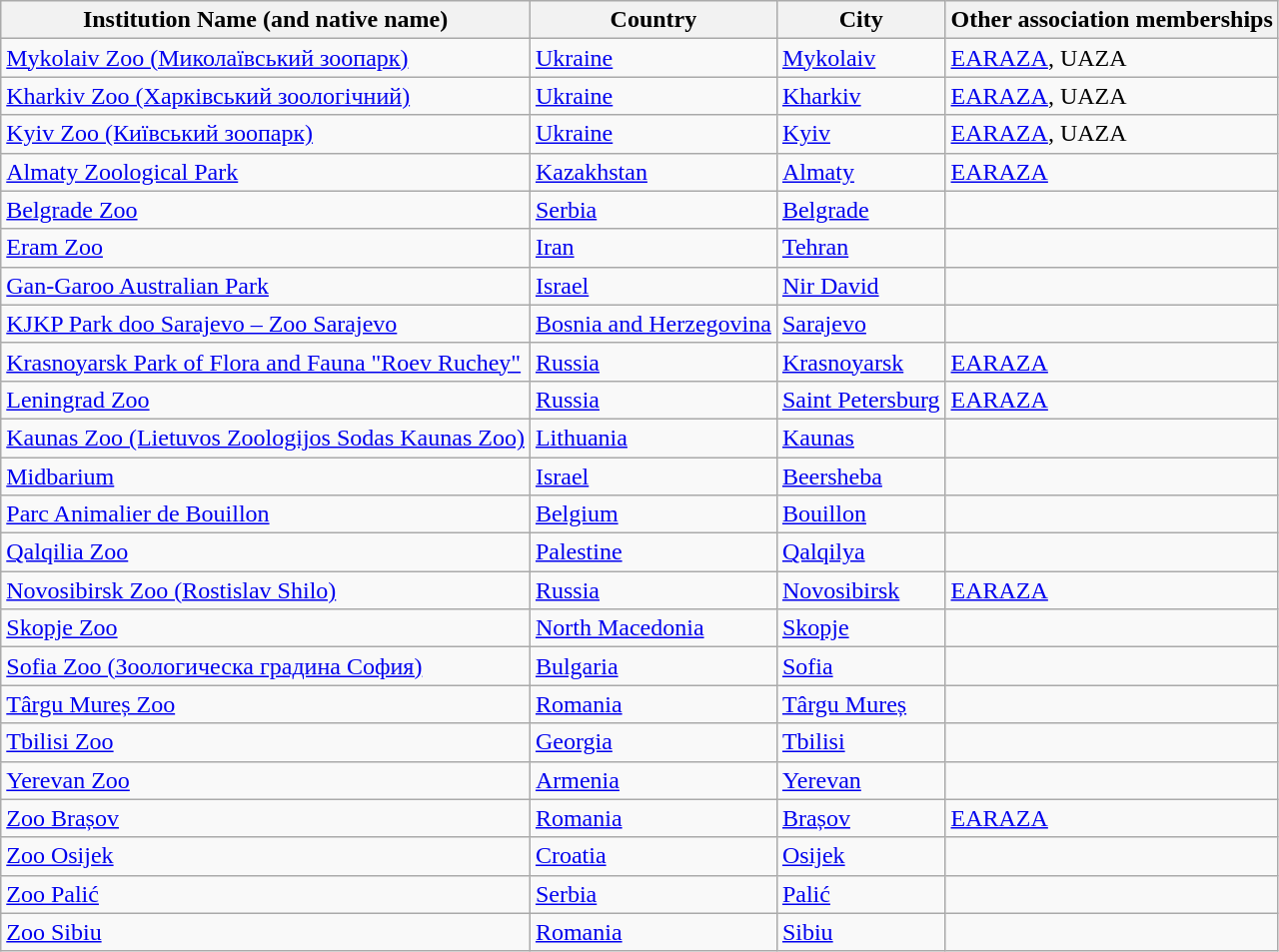<table class="wikitable sortable mw-collapsible">
<tr>
<th>Institution Name (and native name)</th>
<th>Country</th>
<th>City</th>
<th>Other association memberships</th>
</tr>
<tr>
<td><a href='#'>Mykolaiv Zoo (Миколаївський зоопарк)</a></td>
<td> <a href='#'>Ukraine</a></td>
<td><a href='#'>Mykolaiv</a></td>
<td><a href='#'>EARAZA</a>, UAZA</td>
</tr>
<tr>
<td><a href='#'>Kharkiv Zoo (Харківський зоологічний)</a></td>
<td> <a href='#'>Ukraine</a></td>
<td><a href='#'>Kharkiv</a></td>
<td><a href='#'>EARAZA</a>, UAZA</td>
</tr>
<tr>
<td><a href='#'>Kyiv Zoo (Київський зоопарк)</a></td>
<td> <a href='#'>Ukraine</a></td>
<td><a href='#'>Kyiv</a></td>
<td><a href='#'>EARAZA</a>, UAZA</td>
</tr>
<tr>
<td><a href='#'>Almaty Zoological Park</a></td>
<td> <a href='#'>Kazakhstan</a></td>
<td><a href='#'>Almaty</a></td>
<td><a href='#'>EARAZA</a></td>
</tr>
<tr>
<td><a href='#'>Belgrade Zoo</a></td>
<td> <a href='#'>Serbia</a></td>
<td><a href='#'>Belgrade</a></td>
<td></td>
</tr>
<tr>
<td><a href='#'>Eram Zoo</a></td>
<td> <a href='#'>Iran</a></td>
<td><a href='#'>Tehran</a></td>
<td></td>
</tr>
<tr>
<td><a href='#'>Gan-Garoo Australian Park</a></td>
<td> <a href='#'>Israel</a></td>
<td><a href='#'>Nir David</a></td>
<td></td>
</tr>
<tr>
<td><a href='#'>KJKP Park doo Sarajevo – Zoo Sarajevo</a></td>
<td> <a href='#'>Bosnia and Herzegovina</a></td>
<td><a href='#'>Sarajevo</a></td>
<td></td>
</tr>
<tr>
<td><a href='#'>Krasnoyarsk Park of Flora and Fauna "Roev Ruchey"</a></td>
<td> <a href='#'>Russia</a></td>
<td><a href='#'>Krasnoyarsk</a></td>
<td><a href='#'>EARAZA</a></td>
</tr>
<tr>
<td><a href='#'>Leningrad Zoo</a></td>
<td> <a href='#'>Russia</a></td>
<td><a href='#'>Saint Petersburg</a></td>
<td><a href='#'>EARAZA</a></td>
</tr>
<tr>
<td><a href='#'>Kaunas Zoo (Lietuvos Zoologijos Sodas Kaunas Zoo)</a></td>
<td> <a href='#'>Lithuania</a></td>
<td><a href='#'>Kaunas</a></td>
<td></td>
</tr>
<tr>
<td><a href='#'>Midbarium</a></td>
<td> <a href='#'>Israel</a></td>
<td><a href='#'>Beersheba</a></td>
<td></td>
</tr>
<tr>
<td><a href='#'>Parc Animalier de Bouillon</a></td>
<td> <a href='#'>Belgium</a></td>
<td><a href='#'>Bouillon</a></td>
<td></td>
</tr>
<tr>
<td><a href='#'>Qalqilia Zoo</a></td>
<td> <a href='#'>Palestine</a></td>
<td><a href='#'>Qalqilya</a></td>
<td></td>
</tr>
<tr>
<td><a href='#'>Novosibirsk Zoo (Rostislav Shilo)</a></td>
<td> <a href='#'>Russia</a></td>
<td><a href='#'>Novosibirsk</a></td>
<td><a href='#'>EARAZA</a></td>
</tr>
<tr>
<td><a href='#'>Skopje Zoo</a></td>
<td> <a href='#'>North Macedonia</a></td>
<td><a href='#'>Skopje</a></td>
<td></td>
</tr>
<tr>
<td><a href='#'>Sofia Zoo (Зоологическа градина София)</a></td>
<td> <a href='#'>Bulgaria</a></td>
<td><a href='#'>Sofia</a></td>
<td></td>
</tr>
<tr>
<td><a href='#'>Târgu Mureș Zoo</a></td>
<td> <a href='#'>Romania</a></td>
<td><a href='#'>Târgu Mureș</a></td>
<td></td>
</tr>
<tr>
<td><a href='#'>Tbilisi Zoo</a></td>
<td> <a href='#'>Georgia</a></td>
<td><a href='#'>Tbilisi</a></td>
<td></td>
</tr>
<tr>
<td><a href='#'>Yerevan Zoo</a></td>
<td> <a href='#'>Armenia</a></td>
<td><a href='#'>Yerevan</a></td>
<td></td>
</tr>
<tr>
<td><a href='#'>Zoo Brașov</a></td>
<td> <a href='#'>Romania</a></td>
<td><a href='#'>Brașov</a></td>
<td><a href='#'>EARAZA</a></td>
</tr>
<tr>
<td><a href='#'>Zoo Osijek</a></td>
<td> <a href='#'>Croatia</a></td>
<td><a href='#'>Osijek</a></td>
<td></td>
</tr>
<tr>
<td><a href='#'>Zoo Palić</a></td>
<td> <a href='#'>Serbia</a></td>
<td><a href='#'>Palić</a></td>
<td></td>
</tr>
<tr>
<td><a href='#'>Zoo Sibiu</a></td>
<td> <a href='#'>Romania</a></td>
<td><a href='#'>Sibiu</a></td>
<td></td>
</tr>
</table>
